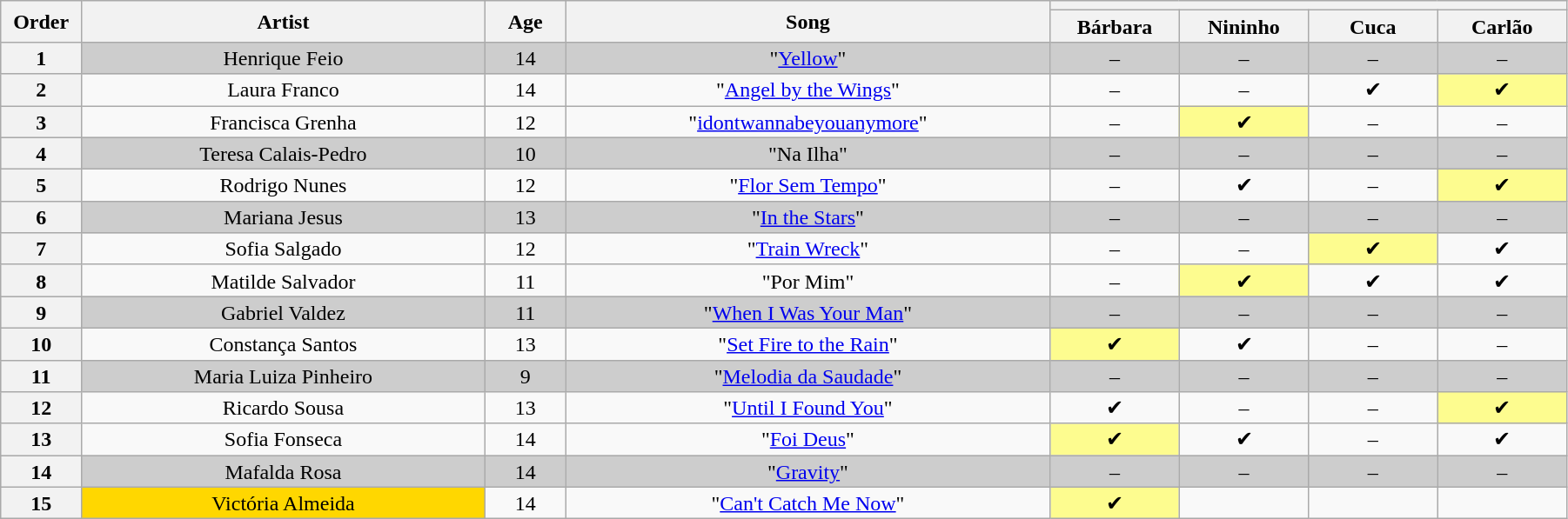<table class="wikitable" style="text-align:center; line-height:17px; width:95%">
<tr>
<th rowspan="2" width="05%">Order</th>
<th rowspan="2" width="25%">Artist</th>
<th rowspan="2" width="05%">Age</th>
<th rowspan="2" width="30%">Song</th>
<th colspan="4"></th>
</tr>
<tr>
<th width="08%">Bárbara</th>
<th width="08%">Nininho</th>
<th width="08%">Cuca</th>
<th width="08%">Carlão</th>
</tr>
<tr style="background:#cdcdcd">
<th>1</th>
<td>Henrique Feio</td>
<td>14</td>
<td>"<a href='#'>Yellow</a>"</td>
<td>–</td>
<td>–</td>
<td>–</td>
<td>–</td>
</tr>
<tr>
<th>2</th>
<td>Laura Franco</td>
<td>14</td>
<td>"<a href='#'>Angel by the Wings</a>"</td>
<td>–</td>
<td>–</td>
<td>✔</td>
<td style="background:#fdfc8f">✔</td>
</tr>
<tr>
<th>3</th>
<td>Francisca Grenha</td>
<td>12</td>
<td>"<a href='#'>idontwannabeyouanymore</a>"</td>
<td>–</td>
<td style="background:#fdfc8f">✔</td>
<td>–</td>
<td>–</td>
</tr>
<tr style="background:#cdcdcd">
<th>4</th>
<td>Teresa Calais-Pedro</td>
<td>10</td>
<td>"Na Ilha"</td>
<td>–</td>
<td>–</td>
<td>–</td>
<td>–</td>
</tr>
<tr>
<th>5</th>
<td>Rodrigo Nunes</td>
<td>12</td>
<td>"<a href='#'>Flor Sem Tempo</a>"</td>
<td>–</td>
<td>✔</td>
<td>–</td>
<td style="background:#fdfc8f">✔</td>
</tr>
<tr style="background:#cdcdcd">
<th>6</th>
<td>Mariana Jesus</td>
<td>13</td>
<td>"<a href='#'>In the Stars</a>"</td>
<td>–</td>
<td>–</td>
<td>–</td>
<td>–</td>
</tr>
<tr>
<th>7</th>
<td>Sofia Salgado</td>
<td>12</td>
<td>"<a href='#'>Train Wreck</a>"</td>
<td>–</td>
<td>–</td>
<td style="background:#fdfc8f">✔</td>
<td>✔</td>
</tr>
<tr>
<th>8</th>
<td>Matilde Salvador</td>
<td>11</td>
<td>"Por Mim"</td>
<td>–</td>
<td style="background:#fdfc8f">✔</td>
<td>✔</td>
<td>✔</td>
</tr>
<tr style="background:#cdcdcd">
<th>9</th>
<td>Gabriel Valdez</td>
<td>11</td>
<td>"<a href='#'>When I Was Your Man</a>"</td>
<td>–</td>
<td>–</td>
<td>–</td>
<td>–</td>
</tr>
<tr>
<th>10</th>
<td>Constança Santos</td>
<td>13</td>
<td>"<a href='#'>Set Fire to the Rain</a>"</td>
<td style="background:#fdfc8f">✔</td>
<td>✔</td>
<td>–</td>
<td>–</td>
</tr>
<tr style="background:#cdcdcd">
<th>11</th>
<td>Maria Luiza Pinheiro</td>
<td>9</td>
<td>"<a href='#'>Melodia da Saudade</a>"</td>
<td>–</td>
<td>–</td>
<td>–</td>
<td>–</td>
</tr>
<tr>
<th>12</th>
<td>Ricardo Sousa</td>
<td>13</td>
<td>"<a href='#'>Until I Found You</a>"</td>
<td>✔</td>
<td>–</td>
<td>–</td>
<td style="background:#fdfc8f">✔</td>
</tr>
<tr>
<th>13</th>
<td>Sofia Fonseca</td>
<td>14</td>
<td>"<a href='#'>Foi Deus</a>"</td>
<td style="background:#fdfc8f">✔</td>
<td>✔</td>
<td>–</td>
<td>✔</td>
</tr>
<tr style="background:#cdcdcd">
<th>14</th>
<td>Mafalda Rosa</td>
<td>14</td>
<td>"<a href='#'>Gravity</a>"</td>
<td>–</td>
<td>–</td>
<td>–</td>
<td>–</td>
</tr>
<tr>
<th>15</th>
<td style="background: gold">Victória Almeida</td>
<td>14</td>
<td>"<a href='#'>Can't Catch Me Now</a>"</td>
<td style="background:#fdfc8f">✔</td>
<td></td>
<td></td>
<td></td>
</tr>
</table>
